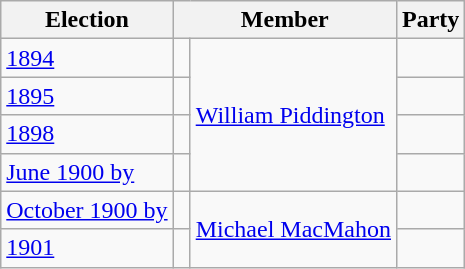<table class="wikitable">
<tr>
<th>Election</th>
<th colspan="2">Member</th>
<th>Party</th>
</tr>
<tr>
<td><a href='#'>1894</a></td>
<td> </td>
<td rowspan="4"><a href='#'>William Piddington</a></td>
<td></td>
</tr>
<tr>
<td><a href='#'>1895</a></td>
<td> </td>
<td></td>
</tr>
<tr>
<td><a href='#'>1898</a></td>
<td> </td>
<td></td>
</tr>
<tr>
<td><a href='#'>June 1900 by</a></td>
<td> </td>
<td></td>
</tr>
<tr>
<td><a href='#'>October 1900 by</a></td>
<td> </td>
<td rowspan="2"><a href='#'>Michael MacMahon</a></td>
<td></td>
</tr>
<tr>
<td><a href='#'>1901</a></td>
<td> </td>
<td></td>
</tr>
</table>
